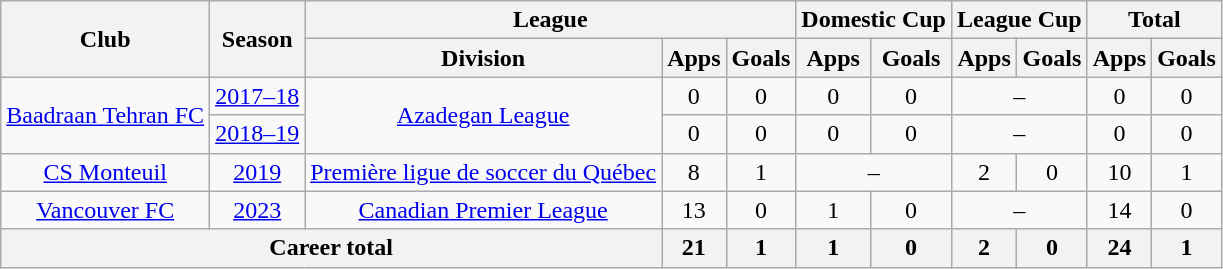<table class="wikitable" style="text-align: center">
<tr>
<th rowspan="2">Club</th>
<th rowspan="2">Season</th>
<th colspan="3">League</th>
<th colspan="2">Domestic Cup</th>
<th colspan="2">League Cup</th>
<th colspan="2">Total</th>
</tr>
<tr>
<th>Division</th>
<th>Apps</th>
<th>Goals</th>
<th>Apps</th>
<th>Goals</th>
<th>Apps</th>
<th>Goals</th>
<th>Apps</th>
<th>Goals</th>
</tr>
<tr>
<td rowspan=2><a href='#'>Baadraan Tehran FC</a></td>
<td><a href='#'>2017–18</a></td>
<td rowspan=2><a href='#'>Azadegan League</a></td>
<td>0</td>
<td>0</td>
<td>0</td>
<td>0</td>
<td colspan="2">–</td>
<td>0</td>
<td>0</td>
</tr>
<tr>
<td><a href='#'>2018–19</a></td>
<td>0</td>
<td>0</td>
<td>0</td>
<td>0</td>
<td colspan="2">–</td>
<td>0</td>
<td>0</td>
</tr>
<tr>
<td><a href='#'>CS Monteuil</a></td>
<td><a href='#'>2019</a></td>
<td><a href='#'>Première ligue de soccer du Québec</a></td>
<td>8</td>
<td>1</td>
<td colspan="2">–</td>
<td>2</td>
<td>0</td>
<td>10</td>
<td>1</td>
</tr>
<tr>
<td><a href='#'>Vancouver FC</a></td>
<td><a href='#'>2023</a></td>
<td><a href='#'>Canadian Premier League</a></td>
<td>13</td>
<td>0</td>
<td>1</td>
<td>0</td>
<td colspan="2">–</td>
<td>14</td>
<td>0</td>
</tr>
<tr>
<th colspan="3"><strong>Career total</strong></th>
<th>21</th>
<th>1</th>
<th>1</th>
<th>0</th>
<th>2</th>
<th>0</th>
<th>24</th>
<th>1</th>
</tr>
</table>
